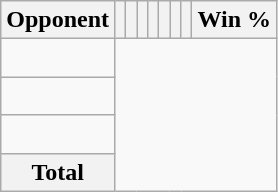<table class="wikitable sortable collapsible collapsed" style="text-align: center;">
<tr>
<th>Opponent</th>
<th></th>
<th></th>
<th></th>
<th></th>
<th></th>
<th></th>
<th></th>
<th>Win %</th>
</tr>
<tr>
<td align="left"><br></td>
</tr>
<tr>
<td align="left"><br></td>
</tr>
<tr>
<td align="left"><br></td>
</tr>
<tr class="sortbottom">
<th>Total<br></th>
</tr>
</table>
